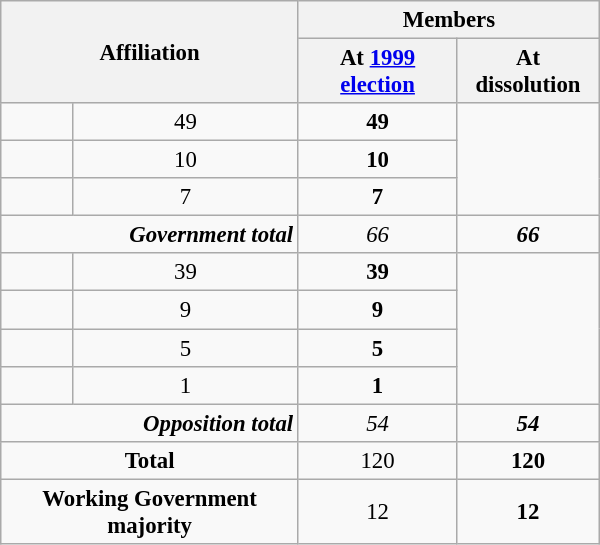<table class="wikitable" border="1" style="font-size:95%; width:300pt; text-align:center">
<tr>
<th colspan="2" rowspan="2" style="text-align:center;vertical-align:middle; ">Affiliation</th>
<th colspan="2" style="vertical-align:top;">Members</th>
</tr>
<tr>
<th>At <a href='#'>1999 election</a></th>
<th>At dissolution</th>
</tr>
<tr>
<td></td>
<td>49</td>
<td><strong>49</strong></td>
</tr>
<tr>
<td></td>
<td>10</td>
<td><strong>10</strong></td>
</tr>
<tr>
<td> </td>
<td>7</td>
<td><strong>7</strong></td>
</tr>
<tr>
<td colspan="2" rowspan="1" style="text-align:right; "><strong><em>Government total</em></strong></td>
<td><em>66</em></td>
<td><strong><em>66</em></strong></td>
</tr>
<tr>
<td></td>
<td>39</td>
<td><strong>39</strong></td>
</tr>
<tr>
<td></td>
<td>9</td>
<td><strong>9</strong></td>
</tr>
<tr>
<td></td>
<td>5</td>
<td><strong>5</strong></td>
</tr>
<tr>
<td></td>
<td>1</td>
<td><strong>1</strong></td>
</tr>
<tr>
<td colspan="2" rowspan="1" style="text-align:right; "><strong><em>Opposition total</em></strong></td>
<td><em>54</em></td>
<td><strong><em>54</em></strong></td>
</tr>
<tr>
<td colspan="2" rowspan="1"><strong>Total</strong><br></td>
<td>120</td>
<td><strong>120</strong></td>
</tr>
<tr>
<td colspan="2" rowspan="1"><strong>Working Government majority</strong></td>
<td>12</td>
<td><strong>12</strong></td>
</tr>
</table>
